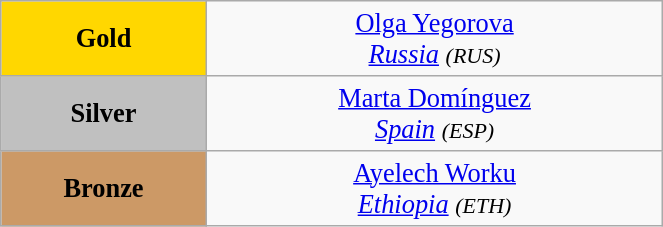<table class="wikitable" style=" text-align:center; font-size:110%;" width="35%">
<tr>
<td bgcolor="gold"><strong>Gold</strong></td>
<td> <a href='#'>Olga Yegorova</a><br><em><a href='#'>Russia</a> <small>(RUS)</small></em></td>
</tr>
<tr>
<td bgcolor="silver"><strong>Silver</strong></td>
<td> <a href='#'>Marta Domínguez</a><br><em><a href='#'>Spain</a> <small>(ESP)</small></em></td>
</tr>
<tr>
<td bgcolor="CC9966"><strong>Bronze</strong></td>
<td> <a href='#'>Ayelech Worku</a><br><em><a href='#'>Ethiopia</a> <small>(ETH)</small></em></td>
</tr>
</table>
